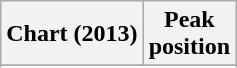<table class="wikitable sortable plainrowheaders">
<tr>
<th scope="col">Chart (2013)</th>
<th scope="col">Peak<br>position</th>
</tr>
<tr>
</tr>
<tr>
</tr>
<tr>
</tr>
</table>
